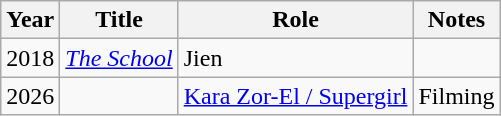<table class="wikitable sortable">
<tr>
<th>Year</th>
<th>Title</th>
<th>Role</th>
<th class="unsortable">Notes</th>
</tr>
<tr>
<td>2018</td>
<td><em><a href='#'>The School</a></em></td>
<td>Jien</td>
<td></td>
</tr>
<tr>
<td>2026</td>
<td></td>
<td><a href='#'>Kara Zor-El / Supergirl</a></td>
<td>Filming<br></td>
</tr>
</table>
